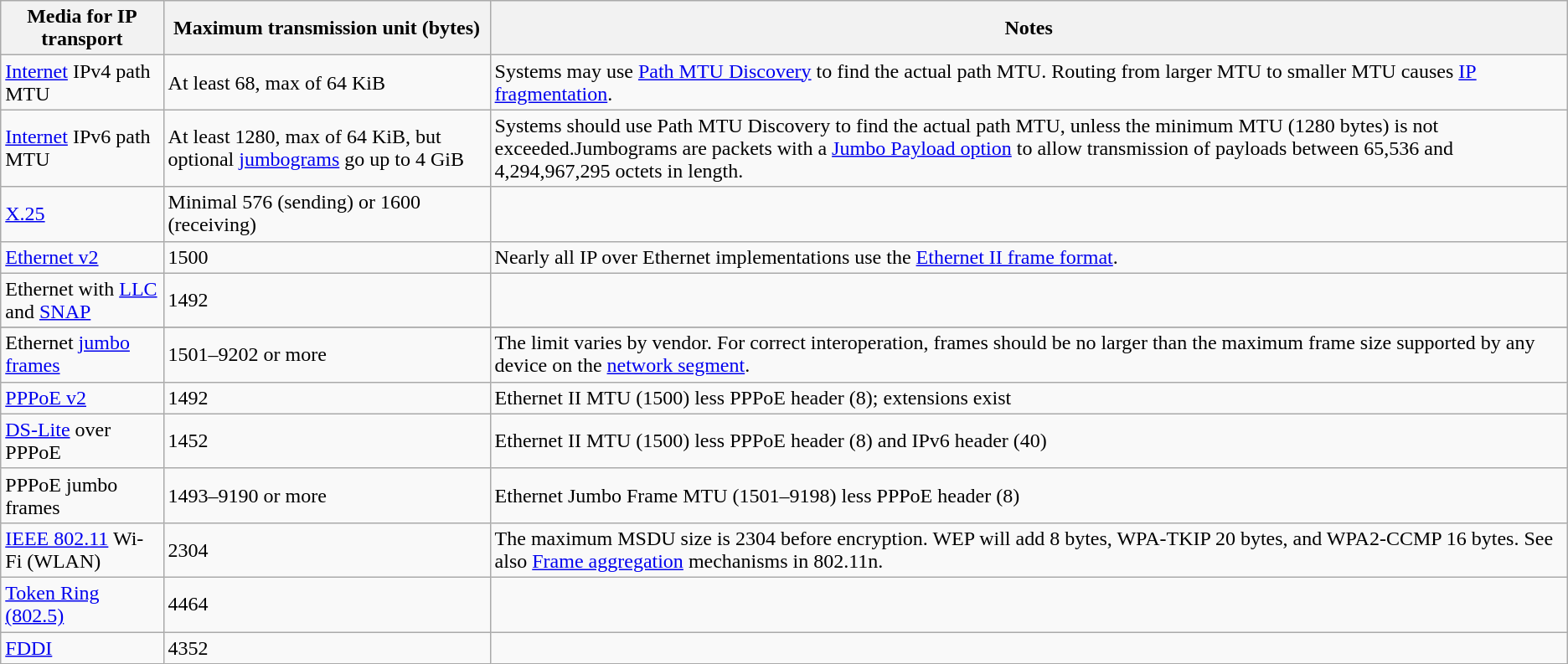<table class="wikitable sortable">
<tr>
<th>Media for IP transport</th>
<th>Maximum transmission unit (bytes)</th>
<th>Notes</th>
</tr>
<tr>
<td><a href='#'>Internet</a> IPv4 path MTU</td>
<td>At least 68, max of 64 KiB</td>
<td>Systems may use <a href='#'>Path MTU Discovery</a> to find the actual path MTU. Routing from larger MTU to smaller MTU causes <a href='#'>IP fragmentation</a>.</td>
</tr>
<tr>
<td><a href='#'>Internet</a> IPv6 path MTU</td>
<td>At least 1280, max of 64 KiB, but optional <a href='#'>jumbograms</a> go up to 4 GiB</td>
<td>Systems should use Path MTU Discovery to find the actual path MTU, unless the minimum MTU (1280 bytes) is not exceeded.Jumbograms are packets with a <a href='#'>Jumbo Payload option</a> to allow transmission of payloads between 65,536 and 4,294,967,295 octets in length.</td>
</tr>
<tr>
<td><a href='#'>X.25</a></td>
<td>Minimal 576 (sending) or 1600 (receiving)</td>
<td></td>
</tr>
<tr>
<td><a href='#'>Ethernet v2</a></td>
<td>1500</td>
<td>Nearly all IP over Ethernet implementations use the <a href='#'>Ethernet II frame format</a>.</td>
</tr>
<tr>
<td>Ethernet with <a href='#'>LLC</a> and <a href='#'>SNAP</a></td>
<td>1492</td>
<td></td>
</tr>
<tr>
</tr>
<tr>
<td>Ethernet <a href='#'>jumbo frames</a></td>
<td>1501–9202 or more</td>
<td>The limit varies by vendor. For correct interoperation, frames should be no larger than the maximum frame size supported by any device on the <a href='#'>network segment</a>.</td>
</tr>
<tr>
<td><a href='#'>PPPoE v2</a></td>
<td>1492</td>
<td>Ethernet II MTU (1500) less PPPoE header (8); extensions exist</td>
</tr>
<tr>
<td><a href='#'>DS-Lite</a> over PPPoE</td>
<td>1452</td>
<td>Ethernet II MTU (1500) less PPPoE header (8) and IPv6 header (40)</td>
</tr>
<tr>
<td>PPPoE jumbo frames</td>
<td>1493–9190 or more</td>
<td>Ethernet Jumbo Frame MTU (1501–9198) less PPPoE header (8)</td>
</tr>
<tr>
<td><a href='#'>IEEE 802.11</a> Wi-Fi (WLAN)</td>
<td>2304</td>
<td>The maximum MSDU size is 2304 before encryption. WEP will add 8 bytes, WPA-TKIP 20 bytes, and WPA2-CCMP 16 bytes. See also <a href='#'>Frame aggregation</a> mechanisms in 802.11n.</td>
</tr>
<tr>
<td><a href='#'>Token Ring (802.5)</a></td>
<td>4464</td>
<td></td>
</tr>
<tr>
<td><a href='#'>FDDI</a></td>
<td>4352</td>
<td></td>
</tr>
</table>
